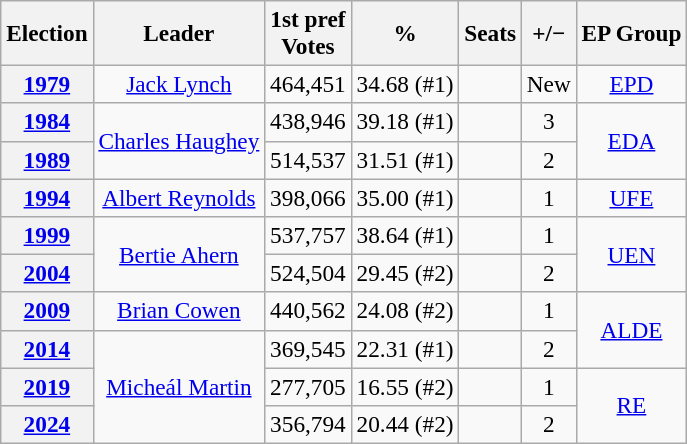<table class="wikitable" style="font-size:97%; text-align:center;">
<tr>
<th>Election</th>
<th>Leader</th>
<th>1st pref<br>Votes</th>
<th>%</th>
<th>Seats</th>
<th>+/−</th>
<th>EP Group</th>
</tr>
<tr>
<th><a href='#'>1979</a></th>
<td><a href='#'>Jack Lynch</a></td>
<td>464,451</td>
<td>34.68 (#1)</td>
<td></td>
<td>New</td>
<td><a href='#'>EPD</a></td>
</tr>
<tr>
<th><a href='#'>1984</a></th>
<td rowspan=2><a href='#'>Charles Haughey</a></td>
<td>438,946</td>
<td>39.18 (#1)</td>
<td></td>
<td> 3</td>
<td rowspan=2><a href='#'>EDA</a></td>
</tr>
<tr>
<th><a href='#'>1989</a></th>
<td>514,537</td>
<td>31.51 (#1)</td>
<td></td>
<td> 2</td>
</tr>
<tr>
<th><a href='#'>1994</a></th>
<td><a href='#'>Albert Reynolds</a></td>
<td>398,066</td>
<td>35.00 (#1)</td>
<td></td>
<td> 1</td>
<td><a href='#'>UFE</a></td>
</tr>
<tr>
<th><a href='#'>1999</a></th>
<td rowspan=2><a href='#'>Bertie Ahern</a></td>
<td>537,757</td>
<td>38.64 (#1)</td>
<td></td>
<td> 1</td>
<td rowspan=2><a href='#'>UEN</a></td>
</tr>
<tr>
<th><a href='#'>2004</a></th>
<td>524,504</td>
<td>29.45 (#2)</td>
<td></td>
<td> 2</td>
</tr>
<tr>
<th><a href='#'>2009</a></th>
<td><a href='#'>Brian Cowen</a></td>
<td>440,562</td>
<td>24.08 (#2)</td>
<td></td>
<td> 1</td>
<td rowspan=2><a href='#'>ALDE</a></td>
</tr>
<tr>
<th><a href='#'>2014</a></th>
<td rowspan=3><a href='#'>Micheál Martin</a></td>
<td>369,545</td>
<td>22.31 (#1)</td>
<td></td>
<td> 2</td>
</tr>
<tr>
<th><a href='#'>2019</a></th>
<td>277,705</td>
<td>16.55 (#2)</td>
<td></td>
<td> 1</td>
<td rowspan=2><a href='#'>RE</a></td>
</tr>
<tr>
<th><a href='#'>2024</a></th>
<td>356,794</td>
<td>20.44 (#2)</td>
<td></td>
<td> 2</td>
</tr>
</table>
